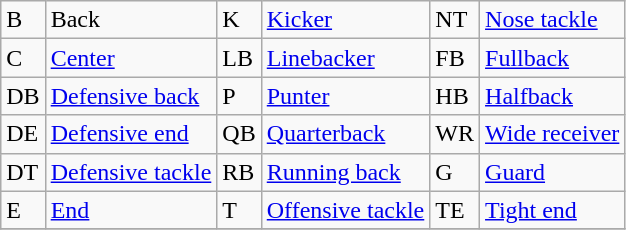<table class="wikitable">
<tr>
<td>B</td>
<td>Back</td>
<td>K</td>
<td><a href='#'>Kicker</a></td>
<td>NT</td>
<td><a href='#'>Nose tackle</a></td>
</tr>
<tr>
<td>C</td>
<td><a href='#'>Center</a></td>
<td>LB</td>
<td><a href='#'>Linebacker</a></td>
<td>FB</td>
<td><a href='#'>Fullback</a></td>
</tr>
<tr>
<td>DB</td>
<td><a href='#'>Defensive back</a></td>
<td>P</td>
<td><a href='#'>Punter</a></td>
<td>HB</td>
<td><a href='#'>Halfback</a></td>
</tr>
<tr>
<td>DE</td>
<td><a href='#'>Defensive end</a></td>
<td>QB</td>
<td><a href='#'>Quarterback</a></td>
<td>WR</td>
<td><a href='#'>Wide receiver</a></td>
</tr>
<tr>
<td>DT</td>
<td><a href='#'>Defensive tackle</a></td>
<td>RB</td>
<td><a href='#'>Running back</a></td>
<td>G</td>
<td><a href='#'>Guard</a></td>
</tr>
<tr>
<td>E</td>
<td><a href='#'>End</a></td>
<td>T</td>
<td><a href='#'>Offensive tackle</a></td>
<td>TE</td>
<td><a href='#'>Tight end</a></td>
</tr>
<tr>
</tr>
</table>
